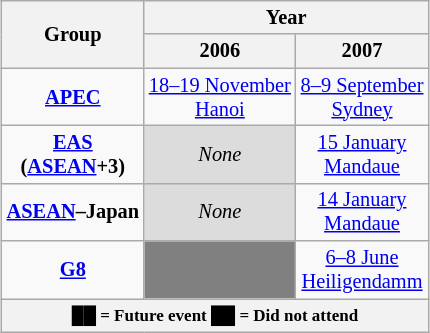<table class="wikitable" style="margin:1em auto; font-size:85%; text-align:center;">
<tr>
<th rowspan="2">Group</th>
<th colspan="2">Year</th>
</tr>
<tr>
<th>2006</th>
<th>2007</th>
</tr>
<tr>
<td><strong><a href='#'>APEC</a></strong></td>
<td><a href='#'>18–19 November</a><br> <a href='#'>Hanoi</a></td>
<td><a href='#'>8–9 September</a> <br>  <a href='#'>Sydney</a></td>
</tr>
<tr>
<td><strong><a href='#'>EAS</a><br>(<a href='#'>ASEAN</a>+3)</strong></td>
<td style="background:#dcdcdc;"><em>None</em></td>
<td><a href='#'>15 January</a><br> <a href='#'>Mandaue</a></td>
</tr>
<tr>
<td><strong><a href='#'>ASEAN</a>–Japan</strong></td>
<td style="background:#dcdcdc;"><em>None</em></td>
<td><a href='#'>14 January</a><br> <a href='#'>Mandaue</a></td>
</tr>
<tr>
<td><strong><a href='#'>G8</a></strong></td>
<td style="background:grey;"></td>
<td><a href='#'>6–8 June</a><br> <a href='#'>Heiligendamm</a></td>
</tr>
<tr>
<th colspan="3"><small><span>██</span> = Future event <span>██</span> = Did not attend</small></th>
</tr>
</table>
